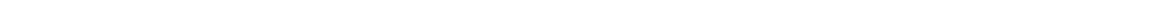<table style="width:88%; text-align:center;">
<tr style="color:white;">
<td style="background:"><strong>36</strong></td>
<td style="background:"><strong>3</strong></td>
<td style="background:"><strong>4</strong></td>
<td style="background:"><strong>20</strong></td>
</tr>
</table>
